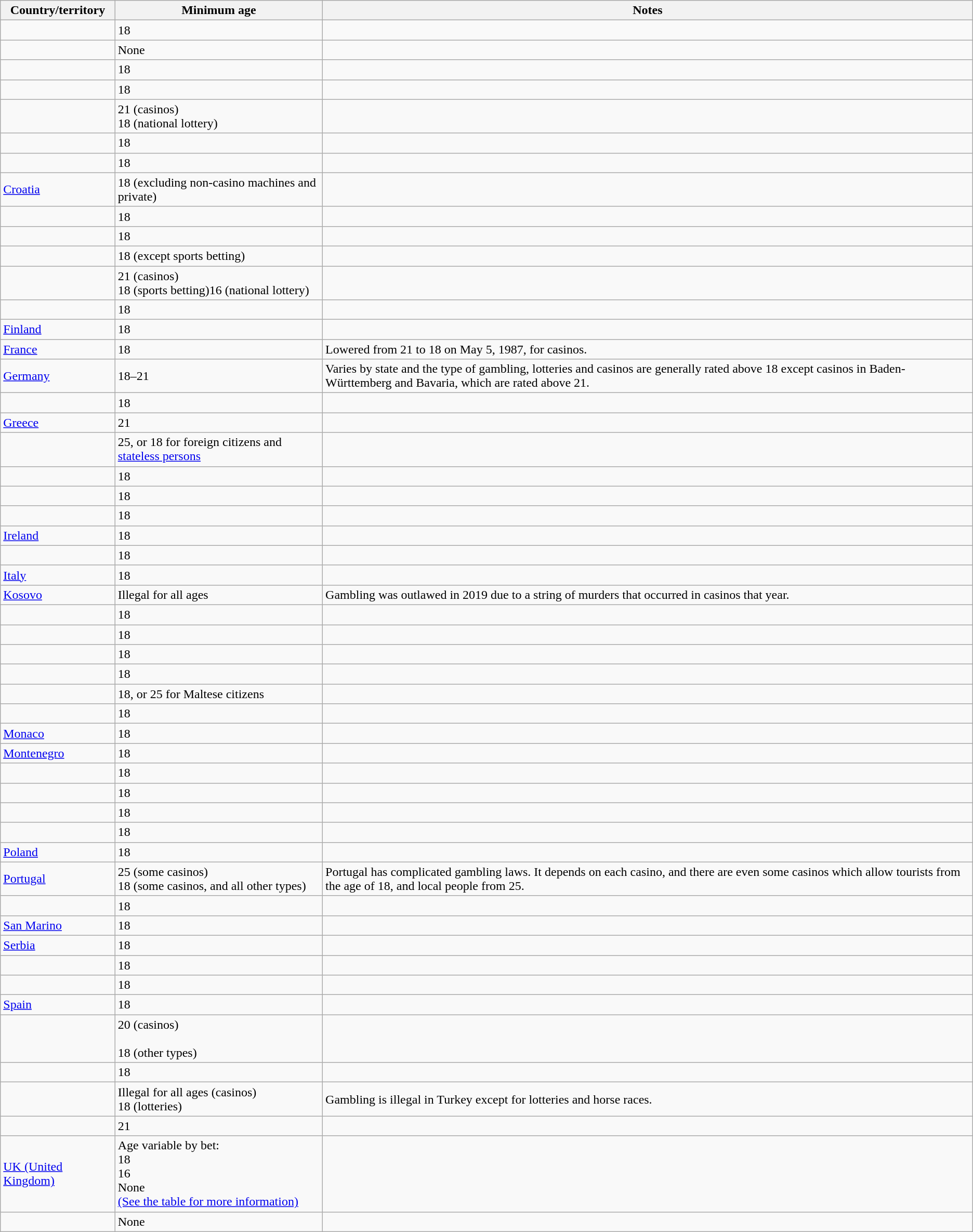<table class="wikitable sortable">
<tr>
<th>Country/territory</th>
<th>Minimum age</th>
<th class=unsortable>Notes</th>
</tr>
<tr>
<td></td>
<td>18</td>
<td></td>
</tr>
<tr>
<td></td>
<td>None</td>
<td></td>
</tr>
<tr>
<td></td>
<td>18</td>
<td></td>
</tr>
<tr>
<td></td>
<td>18</td>
<td></td>
</tr>
<tr>
<td></td>
<td>21 (casinos)<br>18 (national lottery)</td>
<td></td>
</tr>
<tr>
<td></td>
<td>18</td>
<td></td>
</tr>
<tr>
<td></td>
<td>18</td>
<td></td>
</tr>
<tr>
<td> <a href='#'>Croatia</a></td>
<td>18 (excluding non-casino machines and private)</td>
<td></td>
</tr>
<tr>
<td></td>
<td>18</td>
<td></td>
</tr>
<tr>
<td></td>
<td>18</td>
<td></td>
</tr>
<tr>
<td></td>
<td>18 (except sports betting)</td>
<td></td>
</tr>
<tr>
<td></td>
<td>21 (casinos)<br>18 (sports betting)16 (national lottery)</td>
<td></td>
</tr>
<tr>
<td></td>
<td>18</td>
<td></td>
</tr>
<tr>
<td> <a href='#'>Finland</a></td>
<td>18</td>
</tr>
<tr>
<td> <a href='#'>France</a></td>
<td>18</td>
<td>Lowered from 21 to 18 on May 5, 1987, for casinos.</td>
</tr>
<tr>
<td> <a href='#'>Germany</a></td>
<td>18–21</td>
<td>Varies by state and the type of gambling, lotteries and casinos are generally rated above 18 except casinos in Baden-Württemberg and Bavaria, which are rated above 21.</td>
</tr>
<tr>
<td></td>
<td>18</td>
<td></td>
</tr>
<tr>
<td> <a href='#'>Greece</a></td>
<td>21</td>
<td></td>
</tr>
<tr>
<td></td>
<td>25, or 18 for foreign citizens and <a href='#'>stateless persons</a></td>
<td></td>
</tr>
<tr>
<td></td>
<td>18</td>
<td></td>
</tr>
<tr>
<td></td>
<td>18</td>
<td></td>
</tr>
<tr>
<td></td>
<td>18</td>
<td></td>
</tr>
<tr>
<td> <a href='#'>Ireland</a></td>
<td>18</td>
<td></td>
</tr>
<tr>
<td></td>
<td>18</td>
<td></td>
</tr>
<tr>
<td> <a href='#'>Italy</a></td>
<td>18</td>
<td></td>
</tr>
<tr>
<td> <a href='#'>Kosovo</a></td>
<td>Illegal for all ages</td>
<td>Gambling was outlawed in 2019 due to a string of murders that occurred in casinos that year.</td>
</tr>
<tr>
<td></td>
<td>18</td>
<td></td>
</tr>
<tr>
<td></td>
<td>18</td>
<td></td>
</tr>
<tr>
<td></td>
<td>18</td>
<td></td>
</tr>
<tr>
<td></td>
<td>18</td>
<td></td>
</tr>
<tr>
<td></td>
<td>18, or 25 for Maltese citizens</td>
<td></td>
</tr>
<tr>
<td></td>
<td>18</td>
<td></td>
</tr>
<tr>
<td> <a href='#'>Monaco</a></td>
<td>18</td>
<td></td>
</tr>
<tr>
<td> <a href='#'>Montenegro</a></td>
<td>18</td>
<td></td>
</tr>
<tr>
<td></td>
<td>18</td>
<td></td>
</tr>
<tr>
<td></td>
<td>18</td>
<td></td>
</tr>
<tr>
<td></td>
<td>18</td>
<td></td>
</tr>
<tr>
<td></td>
<td>18</td>
<td></td>
</tr>
<tr>
<td> <a href='#'>Poland</a></td>
<td>18</td>
<td></td>
</tr>
<tr>
<td> <a href='#'>Portugal</a></td>
<td>25 (some casinos)<br>18 (some casinos, and all other types)</td>
<td>Portugal has complicated gambling laws. It depends on each casino, and there are even some casinos which allow tourists from the age of 18, and local people from 25.</td>
</tr>
<tr>
<td></td>
<td>18</td>
<td></td>
</tr>
<tr>
<td> <a href='#'>San Marino</a></td>
<td>18</td>
<td></td>
</tr>
<tr>
<td> <a href='#'>Serbia</a></td>
<td>18</td>
<td></td>
</tr>
<tr>
<td></td>
<td>18</td>
<td></td>
</tr>
<tr>
<td></td>
<td>18</td>
<td></td>
</tr>
<tr>
<td> <a href='#'>Spain</a></td>
<td>18</td>
<td></td>
</tr>
<tr>
<td></td>
<td>20 (casinos) <br><br>18 (other types)</td>
<td></td>
</tr>
<tr>
<td></td>
<td>18</td>
<td></td>
</tr>
<tr>
<td></td>
<td>Illegal for all ages (casinos)<br> 18 (lotteries)</td>
<td>Gambling is illegal in Turkey except for lotteries and horse races.</td>
</tr>
<tr>
<td></td>
<td>21</td>
<td></td>
</tr>
<tr>
<td> <a href='#'>UK (United Kingdom)</a></td>
<td>Age variable by bet:<br>18 <br>16<br>None<br><a href='#'>(See the table for more information)</a></td>
<td></td>
</tr>
<tr>
<td></td>
<td>None</td>
<td></td>
</tr>
</table>
